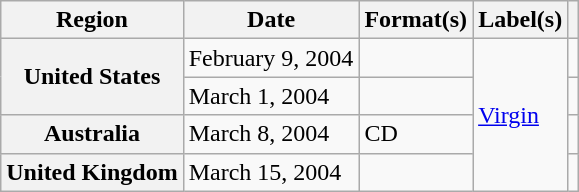<table class="wikitable plainrowheaders">
<tr>
<th scope="col">Region</th>
<th scope="col">Date</th>
<th scope="col">Format(s)</th>
<th scope="col">Label(s)</th>
<th scope="col"></th>
</tr>
<tr>
<th scope="row" rowspan="2">United States</th>
<td>February 9, 2004</td>
<td></td>
<td rowspan="4"><a href='#'>Virgin</a></td>
<td align="center"></td>
</tr>
<tr>
<td>March 1, 2004</td>
<td></td>
<td align="center"></td>
</tr>
<tr>
<th scope="row">Australia</th>
<td>March 8, 2004</td>
<td>CD</td>
<td align="center"></td>
</tr>
<tr>
<th scope="row">United Kingdom</th>
<td>March 15, 2004</td>
<td></td>
<td align="center"></td>
</tr>
</table>
